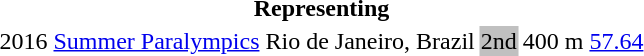<table>
<tr>
<th colspan="6">Representing </th>
</tr>
<tr>
<td>2016</td>
<td><a href='#'>Summer Paralympics</a></td>
<td>Rio de Janeiro, Brazil</td>
<td bgcolor="silver">2nd</td>
<td>400 m</td>
<td><a href='#'>57.64</a></td>
</tr>
</table>
